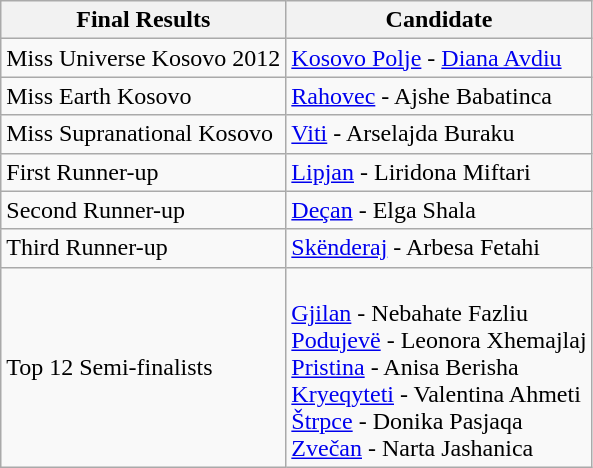<table class="wikitable" border="1">
<tr>
<th>Final Results</th>
<th>Candidate</th>
</tr>
<tr>
<td>Miss Universe Kosovo 2012</td>
<td><a href='#'>Kosovo Polje</a> - <a href='#'>Diana Avdiu</a></td>
</tr>
<tr>
<td>Miss Earth Kosovo</td>
<td><a href='#'>Rahovec</a> - Ajshe Babatinca</td>
</tr>
<tr>
<td>Miss Supranational Kosovo</td>
<td><a href='#'>Viti</a> - Arselajda Buraku</td>
</tr>
<tr>
<td>First Runner-up</td>
<td><a href='#'>Lipjan</a> - Liridona Miftari</td>
</tr>
<tr>
<td>Second Runner-up</td>
<td><a href='#'>Deçan</a> - Elga Shala</td>
</tr>
<tr>
<td>Third Runner-up</td>
<td><a href='#'>Skënderaj</a> - Arbesa Fetahi</td>
</tr>
<tr>
<td>Top 12 Semi-finalists</td>
<td><br><a href='#'>Gjilan</a> - Nebahate Fazliu<br>
<a href='#'>Podujevë</a> - Leonora Xhemajlaj<br>
<a href='#'>Pristina</a> - Anisa Berisha<br>
<a href='#'>Kryeqyteti</a> - Valentina Ahmeti<br>
<a href='#'>Štrpce</a> - Donika Pasjaqa<br>
<a href='#'>Zvečan</a> - Narta Jashanica</td>
</tr>
</table>
